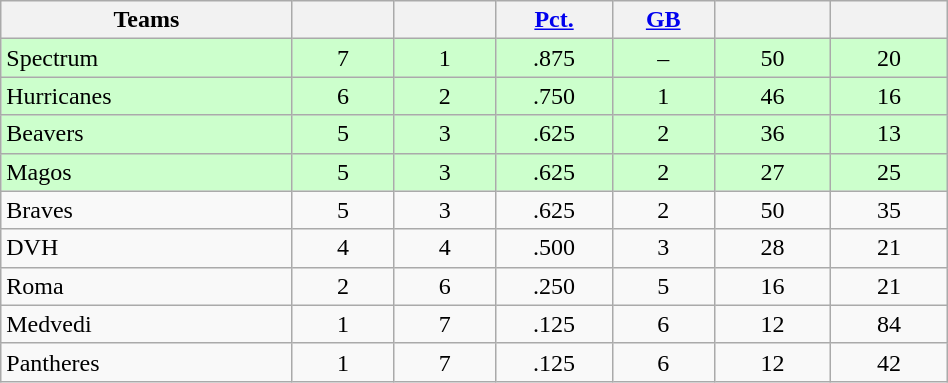<table class="wikitable" width="50%" style="text-align:center;">
<tr>
<th width="20%">Teams</th>
<th width="7%"></th>
<th width="7%"></th>
<th width="8%"><a href='#'>Pct.</a></th>
<th width="7%"><a href='#'>GB</a></th>
<th width="8%"></th>
<th width="8%"></th>
</tr>
<tr bgcolor="#CCFFCC">
<td align=left>Spectrum </td>
<td>7</td>
<td>1</td>
<td>.875</td>
<td>–</td>
<td>50</td>
<td>20</td>
</tr>
<tr bgcolor="#CCFFCC">
<td align=left>Hurricanes </td>
<td>6</td>
<td>2</td>
<td>.750</td>
<td>1</td>
<td>46</td>
<td>16</td>
</tr>
<tr bgcolor="#CCFFCC">
<td align=left>Beavers </td>
<td>5</td>
<td>3</td>
<td>.625</td>
<td>2</td>
<td>36</td>
<td>13</td>
</tr>
<tr bgcolor="#CCFFCC">
<td align=left>Magos </td>
<td>5</td>
<td>3</td>
<td>.625</td>
<td>2</td>
<td>27</td>
<td>25</td>
</tr>
<tr>
<td align=left>Braves </td>
<td>5</td>
<td>3</td>
<td>.625</td>
<td>2</td>
<td>50</td>
<td>35</td>
</tr>
<tr>
<td align=left>DVH </td>
<td>4</td>
<td>4</td>
<td>.500</td>
<td>3</td>
<td>28</td>
<td>21</td>
</tr>
<tr>
<td align=left>Roma </td>
<td>2</td>
<td>6</td>
<td>.250</td>
<td>5</td>
<td>16</td>
<td>21</td>
</tr>
<tr>
<td align=left>Medvedi </td>
<td>1</td>
<td>7</td>
<td>.125</td>
<td>6</td>
<td>12</td>
<td>84</td>
</tr>
<tr>
<td align=left>Pantheres </td>
<td>1</td>
<td>7</td>
<td>.125</td>
<td>6</td>
<td>12</td>
<td>42</td>
</tr>
</table>
